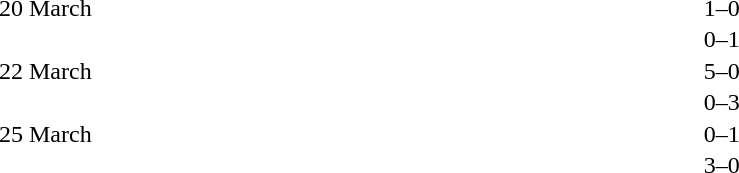<table cellspacing=1 width=85%>
<tr>
<th width=15%></th>
<th width=25%></th>
<th width=10%></th>
<th width=25%></th>
<th width=25%></th>
</tr>
<tr>
<td>20 March</td>
<td align=right></td>
<td align=center>1–0</td>
<td></td>
</tr>
<tr>
<td></td>
<td align=right></td>
<td align=center>0–1</td>
<td></td>
</tr>
<tr>
<td>22 March</td>
<td align=right></td>
<td align=center>5–0</td>
<td></td>
</tr>
<tr>
<td></td>
<td align=right></td>
<td align=center>0–3</td>
<td></td>
</tr>
<tr>
<td>25 March</td>
<td align=right></td>
<td align=center>0–1</td>
<td></td>
</tr>
<tr>
<td></td>
<td align=right></td>
<td align=center>3–0</td>
<td></td>
</tr>
</table>
